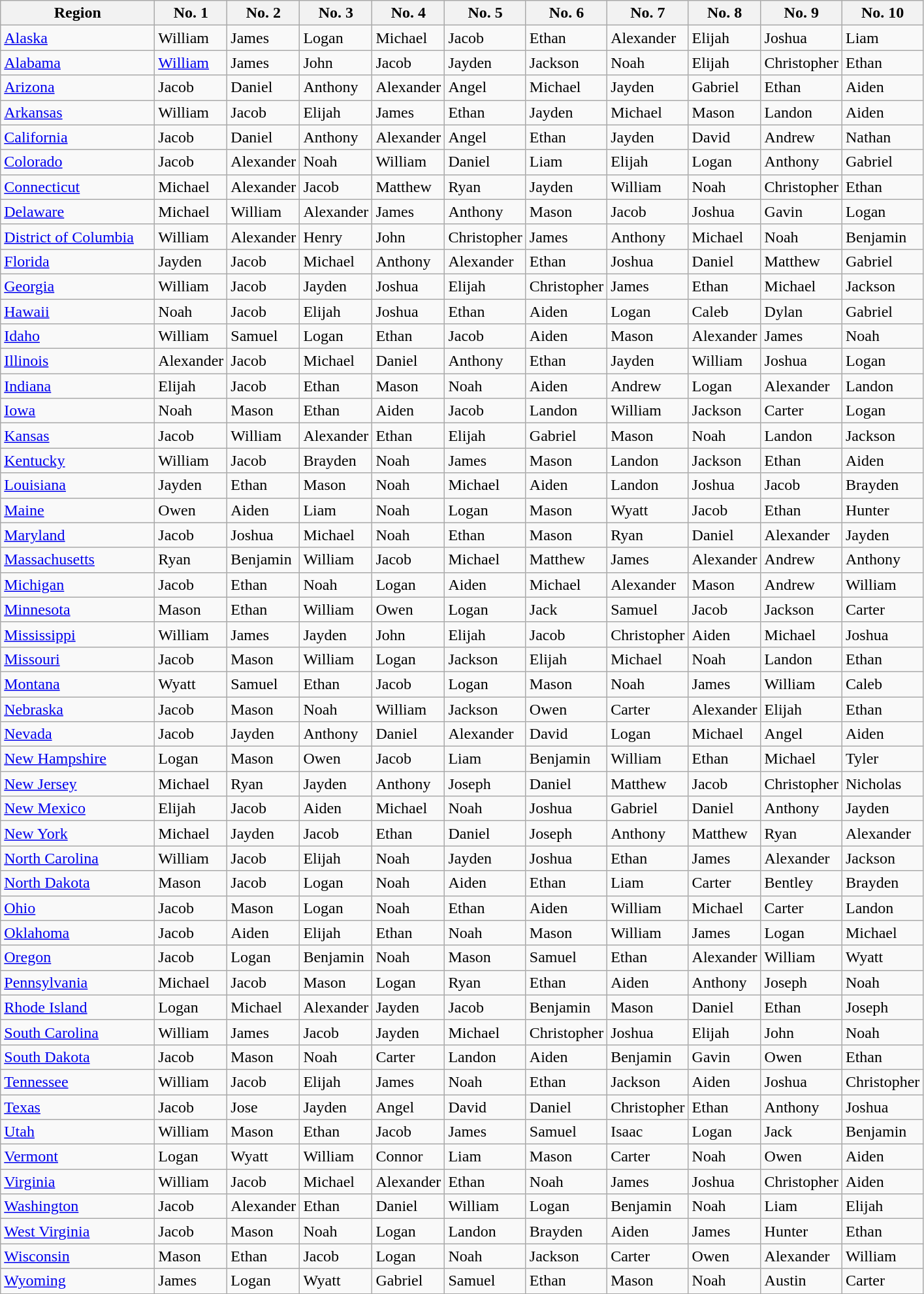<table class="wikitable sortable mw-collapsible" style="min-width:22em">
<tr>
<th width=150>Region</th>
<th>No. 1</th>
<th>No. 2</th>
<th>No. 3</th>
<th>No. 4</th>
<th>No. 5</th>
<th>No. 6</th>
<th>No. 7</th>
<th>No. 8</th>
<th>No. 9</th>
<th>No. 10</th>
</tr>
<tr>
<td><a href='#'>Alaska</a></td>
<td>William</td>
<td>James</td>
<td>Logan</td>
<td>Michael</td>
<td>Jacob</td>
<td>Ethan</td>
<td>Alexander</td>
<td>Elijah</td>
<td>Joshua</td>
<td>Liam</td>
</tr>
<tr>
<td><a href='#'>Alabama</a></td>
<td><a href='#'>William</a></td>
<td>James</td>
<td>John</td>
<td>Jacob</td>
<td>Jayden</td>
<td>Jackson</td>
<td>Noah</td>
<td>Elijah</td>
<td>Christopher</td>
<td>Ethan</td>
</tr>
<tr>
<td><a href='#'>Arizona</a></td>
<td>Jacob</td>
<td>Daniel</td>
<td>Anthony</td>
<td>Alexander</td>
<td>Angel</td>
<td>Michael</td>
<td>Jayden</td>
<td>Gabriel</td>
<td>Ethan</td>
<td>Aiden</td>
</tr>
<tr>
<td><a href='#'>Arkansas</a></td>
<td>William</td>
<td>Jacob</td>
<td>Elijah</td>
<td>James</td>
<td>Ethan</td>
<td>Jayden</td>
<td>Michael</td>
<td>Mason</td>
<td>Landon</td>
<td>Aiden</td>
</tr>
<tr>
<td><a href='#'>California</a></td>
<td>Jacob</td>
<td>Daniel</td>
<td>Anthony</td>
<td>Alexander</td>
<td>Angel</td>
<td>Ethan</td>
<td>Jayden</td>
<td>David</td>
<td>Andrew</td>
<td>Nathan</td>
</tr>
<tr>
<td><a href='#'>Colorado</a></td>
<td>Jacob</td>
<td>Alexander</td>
<td>Noah</td>
<td>William</td>
<td>Daniel</td>
<td>Liam</td>
<td>Elijah</td>
<td>Logan</td>
<td>Anthony</td>
<td>Gabriel</td>
</tr>
<tr>
<td><a href='#'>Connecticut</a></td>
<td>Michael</td>
<td>Alexander</td>
<td>Jacob</td>
<td>Matthew</td>
<td>Ryan</td>
<td>Jayden</td>
<td>William</td>
<td>Noah</td>
<td>Christopher</td>
<td>Ethan</td>
</tr>
<tr>
<td><a href='#'>Delaware</a></td>
<td>Michael</td>
<td>William</td>
<td>Alexander</td>
<td>James</td>
<td>Anthony</td>
<td>Mason</td>
<td>Jacob</td>
<td>Joshua</td>
<td>Gavin</td>
<td>Logan</td>
</tr>
<tr>
<td><a href='#'>District of Columbia</a></td>
<td>William</td>
<td>Alexander</td>
<td>Henry</td>
<td>John</td>
<td>Christopher</td>
<td>James</td>
<td>Anthony</td>
<td>Michael</td>
<td>Noah</td>
<td>Benjamin</td>
</tr>
<tr>
<td><a href='#'>Florida</a></td>
<td>Jayden</td>
<td>Jacob</td>
<td>Michael</td>
<td>Anthony</td>
<td>Alexander</td>
<td>Ethan</td>
<td>Joshua</td>
<td>Daniel</td>
<td>Matthew</td>
<td>Gabriel</td>
</tr>
<tr>
<td><a href='#'>Georgia</a></td>
<td>William</td>
<td>Jacob</td>
<td>Jayden</td>
<td>Joshua</td>
<td>Elijah</td>
<td>Christopher</td>
<td>James</td>
<td>Ethan</td>
<td>Michael</td>
<td>Jackson</td>
</tr>
<tr>
<td><a href='#'>Hawaii</a></td>
<td>Noah</td>
<td>Jacob</td>
<td>Elijah</td>
<td>Joshua</td>
<td>Ethan</td>
<td>Aiden</td>
<td>Logan</td>
<td>Caleb</td>
<td>Dylan</td>
<td>Gabriel</td>
</tr>
<tr>
<td><a href='#'>Idaho</a></td>
<td>William</td>
<td>Samuel</td>
<td>Logan</td>
<td>Ethan</td>
<td>Jacob</td>
<td>Aiden</td>
<td>Mason</td>
<td>Alexander</td>
<td>James</td>
<td>Noah</td>
</tr>
<tr>
<td><a href='#'>Illinois</a></td>
<td>Alexander</td>
<td>Jacob</td>
<td>Michael</td>
<td>Daniel</td>
<td>Anthony</td>
<td>Ethan</td>
<td>Jayden</td>
<td>William</td>
<td>Joshua</td>
<td>Logan</td>
</tr>
<tr>
<td><a href='#'>Indiana</a></td>
<td>Elijah</td>
<td>Jacob</td>
<td>Ethan</td>
<td>Mason</td>
<td>Noah</td>
<td>Aiden</td>
<td>Andrew</td>
<td>Logan</td>
<td>Alexander</td>
<td>Landon</td>
</tr>
<tr>
<td><a href='#'>Iowa</a></td>
<td>Noah</td>
<td>Mason</td>
<td>Ethan</td>
<td>Aiden</td>
<td>Jacob</td>
<td>Landon</td>
<td>William</td>
<td>Jackson</td>
<td>Carter</td>
<td>Logan</td>
</tr>
<tr>
<td><a href='#'>Kansas</a></td>
<td>Jacob</td>
<td>William</td>
<td>Alexander</td>
<td>Ethan</td>
<td>Elijah</td>
<td>Gabriel</td>
<td>Mason</td>
<td>Noah</td>
<td>Landon</td>
<td>Jackson</td>
</tr>
<tr>
<td><a href='#'>Kentucky</a></td>
<td>William</td>
<td>Jacob</td>
<td>Brayden</td>
<td>Noah</td>
<td>James</td>
<td>Mason</td>
<td>Landon</td>
<td>Jackson</td>
<td>Ethan</td>
<td>Aiden</td>
</tr>
<tr>
<td><a href='#'>Louisiana</a></td>
<td>Jayden</td>
<td>Ethan</td>
<td>Mason</td>
<td>Noah</td>
<td>Michael</td>
<td>Aiden</td>
<td>Landon</td>
<td>Joshua</td>
<td>Jacob</td>
<td>Brayden</td>
</tr>
<tr>
<td><a href='#'>Maine</a></td>
<td>Owen</td>
<td>Aiden</td>
<td>Liam</td>
<td>Noah</td>
<td>Logan</td>
<td>Mason</td>
<td>Wyatt</td>
<td>Jacob</td>
<td>Ethan</td>
<td>Hunter</td>
</tr>
<tr>
<td><a href='#'>Maryland</a></td>
<td>Jacob</td>
<td>Joshua</td>
<td>Michael</td>
<td>Noah</td>
<td>Ethan</td>
<td>Mason</td>
<td>Ryan</td>
<td>Daniel</td>
<td>Alexander</td>
<td>Jayden</td>
</tr>
<tr>
<td><a href='#'>Massachusetts</a></td>
<td>Ryan</td>
<td>Benjamin</td>
<td>William</td>
<td>Jacob</td>
<td>Michael</td>
<td>Matthew</td>
<td>James</td>
<td>Alexander</td>
<td>Andrew</td>
<td>Anthony</td>
</tr>
<tr>
<td><a href='#'>Michigan</a></td>
<td>Jacob</td>
<td>Ethan</td>
<td>Noah</td>
<td>Logan</td>
<td>Aiden</td>
<td>Michael</td>
<td>Alexander</td>
<td>Mason</td>
<td>Andrew</td>
<td>William</td>
</tr>
<tr>
<td><a href='#'>Minnesota</a></td>
<td>Mason</td>
<td>Ethan</td>
<td>William</td>
<td>Owen</td>
<td>Logan</td>
<td>Jack</td>
<td>Samuel</td>
<td>Jacob</td>
<td>Jackson</td>
<td>Carter</td>
</tr>
<tr>
<td><a href='#'>Mississippi</a></td>
<td>William</td>
<td>James</td>
<td>Jayden</td>
<td>John</td>
<td>Elijah</td>
<td>Jacob</td>
<td>Christopher</td>
<td>Aiden</td>
<td>Michael</td>
<td>Joshua</td>
</tr>
<tr>
<td><a href='#'>Missouri</a></td>
<td>Jacob</td>
<td>Mason</td>
<td>William</td>
<td>Logan</td>
<td>Jackson</td>
<td>Elijah</td>
<td>Michael</td>
<td>Noah</td>
<td>Landon</td>
<td>Ethan</td>
</tr>
<tr>
<td><a href='#'>Montana</a></td>
<td>Wyatt</td>
<td>Samuel</td>
<td>Ethan</td>
<td>Jacob</td>
<td>Logan</td>
<td>Mason</td>
<td>Noah</td>
<td>James</td>
<td>William</td>
<td>Caleb</td>
</tr>
<tr>
<td><a href='#'>Nebraska</a></td>
<td>Jacob</td>
<td>Mason</td>
<td>Noah</td>
<td>William</td>
<td>Jackson</td>
<td>Owen</td>
<td>Carter</td>
<td>Alexander</td>
<td>Elijah</td>
<td>Ethan</td>
</tr>
<tr>
<td><a href='#'>Nevada</a></td>
<td>Jacob</td>
<td>Jayden</td>
<td>Anthony</td>
<td>Daniel</td>
<td>Alexander</td>
<td>David</td>
<td>Logan</td>
<td>Michael</td>
<td>Angel</td>
<td>Aiden</td>
</tr>
<tr>
<td><a href='#'>New Hampshire</a></td>
<td>Logan</td>
<td>Mason</td>
<td>Owen</td>
<td>Jacob</td>
<td>Liam</td>
<td>Benjamin</td>
<td>William</td>
<td>Ethan</td>
<td>Michael</td>
<td>Tyler</td>
</tr>
<tr>
<td><a href='#'>New Jersey</a></td>
<td>Michael</td>
<td>Ryan</td>
<td>Jayden</td>
<td>Anthony</td>
<td>Joseph</td>
<td>Daniel</td>
<td>Matthew</td>
<td>Jacob</td>
<td>Christopher</td>
<td>Nicholas</td>
</tr>
<tr>
<td><a href='#'>New Mexico</a></td>
<td>Elijah</td>
<td>Jacob</td>
<td>Aiden</td>
<td>Michael</td>
<td>Noah</td>
<td>Joshua</td>
<td>Gabriel</td>
<td>Daniel</td>
<td>Anthony</td>
<td>Jayden</td>
</tr>
<tr>
<td><a href='#'>New York</a></td>
<td>Michael</td>
<td>Jayden</td>
<td>Jacob</td>
<td>Ethan</td>
<td>Daniel</td>
<td>Joseph</td>
<td>Anthony</td>
<td>Matthew</td>
<td>Ryan</td>
<td>Alexander</td>
</tr>
<tr>
<td><a href='#'>North Carolina</a></td>
<td>William</td>
<td>Jacob</td>
<td>Elijah</td>
<td>Noah</td>
<td>Jayden</td>
<td>Joshua</td>
<td>Ethan</td>
<td>James</td>
<td>Alexander</td>
<td>Jackson</td>
</tr>
<tr>
<td><a href='#'>North Dakota</a></td>
<td>Mason</td>
<td>Jacob</td>
<td>Logan</td>
<td>Noah</td>
<td>Aiden</td>
<td>Ethan</td>
<td>Liam</td>
<td>Carter</td>
<td>Bentley</td>
<td>Brayden</td>
</tr>
<tr>
<td><a href='#'>Ohio</a></td>
<td>Jacob</td>
<td>Mason</td>
<td>Logan</td>
<td>Noah</td>
<td>Ethan</td>
<td>Aiden</td>
<td>William</td>
<td>Michael</td>
<td>Carter</td>
<td>Landon</td>
</tr>
<tr>
<td><a href='#'>Oklahoma</a></td>
<td>Jacob</td>
<td>Aiden</td>
<td>Elijah</td>
<td>Ethan</td>
<td>Noah</td>
<td>Mason</td>
<td>William</td>
<td>James</td>
<td>Logan</td>
<td>Michael</td>
</tr>
<tr>
<td><a href='#'>Oregon</a></td>
<td>Jacob</td>
<td>Logan</td>
<td>Benjamin</td>
<td>Noah</td>
<td>Mason</td>
<td>Samuel</td>
<td>Ethan</td>
<td>Alexander</td>
<td>William</td>
<td>Wyatt</td>
</tr>
<tr>
<td><a href='#'>Pennsylvania</a></td>
<td>Michael</td>
<td>Jacob</td>
<td>Mason</td>
<td>Logan</td>
<td>Ryan</td>
<td>Ethan</td>
<td>Aiden</td>
<td>Anthony</td>
<td>Joseph</td>
<td>Noah</td>
</tr>
<tr>
<td><a href='#'>Rhode Island</a></td>
<td>Logan</td>
<td>Michael</td>
<td>Alexander</td>
<td>Jayden</td>
<td>Jacob</td>
<td>Benjamin</td>
<td>Mason</td>
<td>Daniel</td>
<td>Ethan</td>
<td>Joseph</td>
</tr>
<tr>
<td><a href='#'>South Carolina</a></td>
<td>William</td>
<td>James</td>
<td>Jacob</td>
<td>Jayden</td>
<td>Michael</td>
<td>Christopher</td>
<td>Joshua</td>
<td>Elijah</td>
<td>John</td>
<td>Noah</td>
</tr>
<tr>
<td><a href='#'>South Dakota</a></td>
<td>Jacob</td>
<td>Mason</td>
<td>Noah</td>
<td>Carter</td>
<td>Landon</td>
<td>Aiden</td>
<td>Benjamin</td>
<td>Gavin</td>
<td>Owen</td>
<td>Ethan</td>
</tr>
<tr>
<td><a href='#'>Tennessee</a></td>
<td>William</td>
<td>Jacob</td>
<td>Elijah</td>
<td>James</td>
<td>Noah</td>
<td>Ethan</td>
<td>Jackson</td>
<td>Aiden</td>
<td>Joshua</td>
<td>Christopher</td>
</tr>
<tr>
<td><a href='#'>Texas</a></td>
<td>Jacob</td>
<td>Jose</td>
<td>Jayden</td>
<td>Angel</td>
<td>David</td>
<td>Daniel</td>
<td>Christopher</td>
<td>Ethan</td>
<td>Anthony</td>
<td>Joshua</td>
</tr>
<tr>
<td><a href='#'>Utah</a></td>
<td>William</td>
<td>Mason</td>
<td>Ethan</td>
<td>Jacob</td>
<td>James</td>
<td>Samuel</td>
<td>Isaac</td>
<td>Logan</td>
<td>Jack</td>
<td>Benjamin</td>
</tr>
<tr>
<td><a href='#'>Vermont</a></td>
<td>Logan</td>
<td>Wyatt</td>
<td>William</td>
<td>Connor</td>
<td>Liam</td>
<td>Mason</td>
<td>Carter</td>
<td>Noah</td>
<td>Owen</td>
<td>Aiden</td>
</tr>
<tr>
<td><a href='#'>Virginia</a></td>
<td>William</td>
<td>Jacob</td>
<td>Michael</td>
<td>Alexander</td>
<td>Ethan</td>
<td>Noah</td>
<td>James</td>
<td>Joshua</td>
<td>Christopher</td>
<td>Aiden</td>
</tr>
<tr>
<td><a href='#'>Washington</a></td>
<td>Jacob</td>
<td>Alexander</td>
<td>Ethan</td>
<td>Daniel</td>
<td>William</td>
<td>Logan</td>
<td>Benjamin</td>
<td>Noah</td>
<td>Liam</td>
<td>Elijah</td>
</tr>
<tr>
<td><a href='#'>West Virginia</a></td>
<td>Jacob</td>
<td>Mason</td>
<td>Noah</td>
<td>Logan</td>
<td>Landon</td>
<td>Brayden</td>
<td>Aiden</td>
<td>James</td>
<td>Hunter</td>
<td>Ethan</td>
</tr>
<tr>
<td><a href='#'>Wisconsin</a></td>
<td>Mason</td>
<td>Ethan</td>
<td>Jacob</td>
<td>Logan</td>
<td>Noah</td>
<td>Jackson</td>
<td>Carter</td>
<td>Owen</td>
<td>Alexander</td>
<td>William</td>
</tr>
<tr>
<td><a href='#'>Wyoming</a></td>
<td>James</td>
<td>Logan</td>
<td>Wyatt</td>
<td>Gabriel</td>
<td>Samuel</td>
<td>Ethan</td>
<td>Mason</td>
<td>Noah</td>
<td>Austin</td>
<td>Carter</td>
</tr>
<tr>
</tr>
</table>
